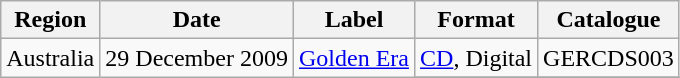<table class="wikitable">
<tr>
<th>Region</th>
<th>Date</th>
<th>Label</th>
<th>Format</th>
<th>Catalogue</th>
</tr>
<tr>
<td rowspan="2">Australia</td>
<td rowspan="2">29 December 2009</td>
<td rowspan="2"><a href='#'>Golden Era</a></td>
<td rowspan="1"><a href='#'>CD</a>, Digital</td>
<td>GERCDS003</td>
</tr>
<tr>
</tr>
</table>
